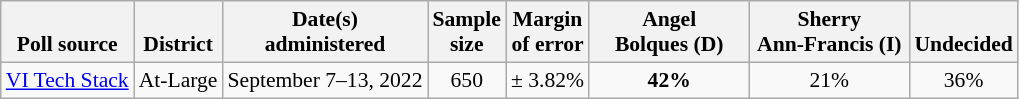<table class="wikitable" style="font-size:90%">
<tr valign=bottom>
<th>Poll source</th>
<th>District</th>
<th>Date(s)<br>administered</th>
<th>Sample<br>size</th>
<th>Margin<br>of error</th>
<th style="width:100px;">Angel<br>Bolques (D)</th>
<th style="width:100px;">Sherry <br>Ann-Francis (I)</th>
<th>Undecided</th>
</tr>
<tr>
<td><a href='#'>VI Tech Stack</a></td>
<td align=center>At-Large</td>
<td align=center>September 7–13, 2022</td>
<td align=center>650</td>
<td align=center>± 3.82%</td>
<td align=center><strong>42%</strong></td>
<td align=center>21%</td>
<td align=center>36%</td>
</tr>
</table>
